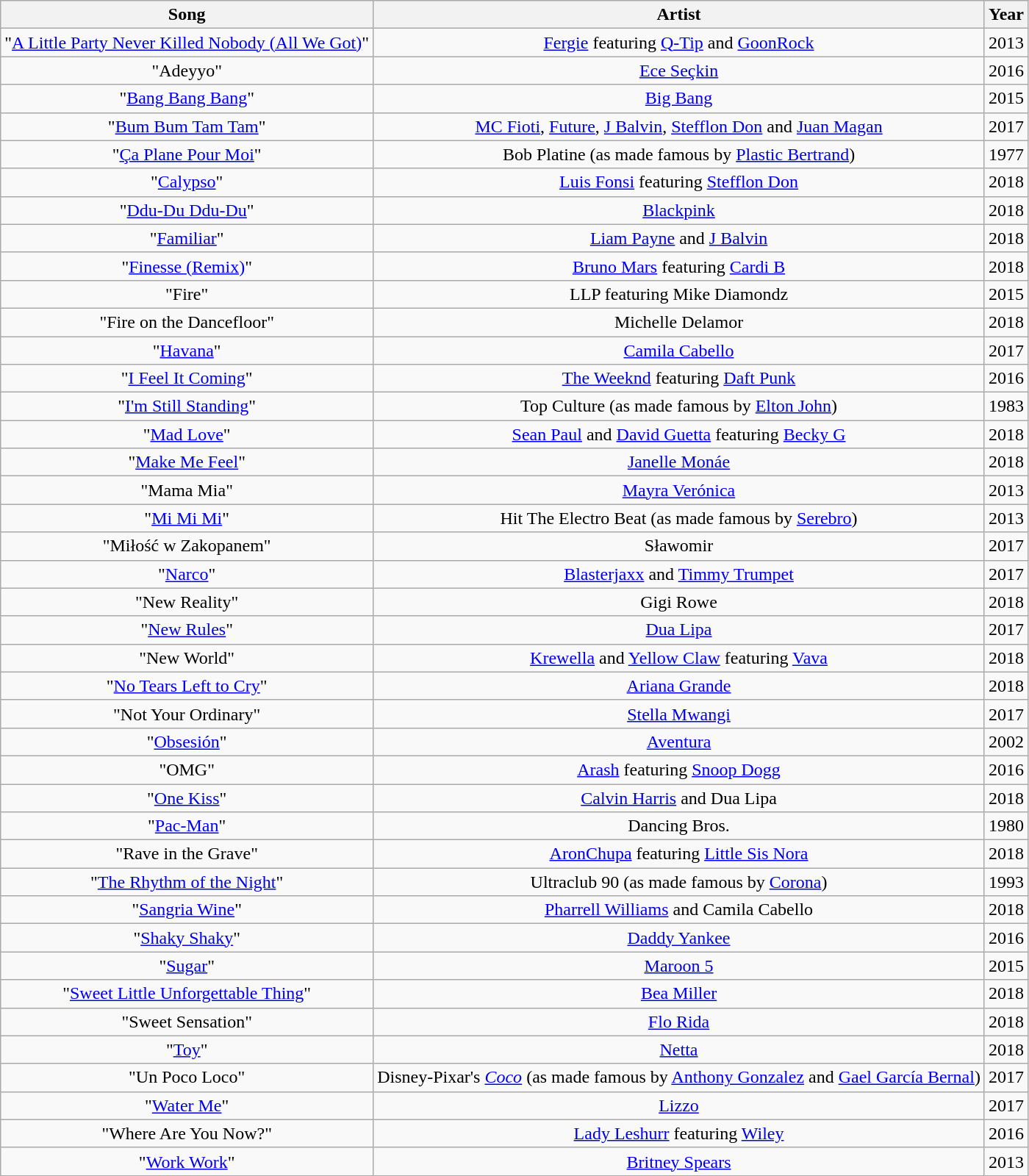<table class="wikitable sortable" style="text-align: center;">
<tr>
<th scope="col">Song</th>
<th scope="col">Artist</th>
<th scope="col">Year</th>
</tr>
<tr>
<td>"<a href='#'>A Little Party Never Killed Nobody (All We Got)</a>"</td>
<td><a href='#'>Fergie</a> featuring <a href='#'>Q-Tip</a> and <a href='#'>GoonRock</a></td>
<td>2013</td>
</tr>
<tr>
<td>"Adeyyo"</td>
<td><a href='#'>Ece Seçkin</a></td>
<td>2016</td>
</tr>
<tr>
<td>"<a href='#'>Bang Bang Bang</a>"</td>
<td><a href='#'>Big Bang</a></td>
<td>2015</td>
</tr>
<tr>
<td>"<a href='#'>Bum Bum Tam Tam</a>"</td>
<td><a href='#'>MC Fioti</a>, <a href='#'>Future</a>, <a href='#'>J Balvin</a>, <a href='#'>Stefflon Don</a> and <a href='#'>Juan Magan</a></td>
<td>2017</td>
</tr>
<tr>
<td>"<a href='#'>Ça Plane Pour Moi</a>"</td>
<td>Bob Platine (as made famous by <a href='#'>Plastic Bertrand</a>)</td>
<td>1977</td>
</tr>
<tr>
<td>"<a href='#'>Calypso</a>"</td>
<td><a href='#'>Luis Fonsi</a> featuring <a href='#'>Stefflon Don</a></td>
<td>2018</td>
</tr>
<tr>
<td>"<a href='#'>Ddu-Du Ddu-Du</a>"</td>
<td><a href='#'>Blackpink</a></td>
<td>2018</td>
</tr>
<tr>
<td>"<a href='#'>Familiar</a>"</td>
<td><a href='#'>Liam Payne</a> and <a href='#'>J Balvin</a></td>
<td>2018</td>
</tr>
<tr>
<td>"<a href='#'>Finesse (Remix)</a>"</td>
<td><a href='#'>Bruno Mars</a> featuring <a href='#'>Cardi B</a></td>
<td>2018</td>
</tr>
<tr>
<td>"Fire"</td>
<td>LLP featuring Mike Diamondz</td>
<td>2015</td>
</tr>
<tr>
<td>"Fire on the Dancefloor"</td>
<td>Michelle Delamor</td>
<td>2018</td>
</tr>
<tr>
<td>"<a href='#'>Havana</a>"</td>
<td><a href='#'>Camila Cabello</a></td>
<td>2017</td>
</tr>
<tr>
<td>"<a href='#'>I Feel It Coming</a>"</td>
<td><a href='#'>The Weeknd</a> featuring <a href='#'>Daft Punk</a></td>
<td>2016</td>
</tr>
<tr>
<td>"<a href='#'>I'm Still Standing</a>"</td>
<td>Top Culture (as made famous by <a href='#'>Elton John</a>)</td>
<td>1983</td>
</tr>
<tr>
<td>"<a href='#'>Mad Love</a>"</td>
<td><a href='#'>Sean Paul</a> and <a href='#'>David Guetta</a> featuring <a href='#'>Becky G</a></td>
<td>2018</td>
</tr>
<tr>
<td>"<a href='#'>Make Me Feel</a>"</td>
<td><a href='#'>Janelle Monáe</a></td>
<td>2018</td>
</tr>
<tr>
<td>"Mama Mia"</td>
<td><a href='#'>Mayra Verónica</a></td>
<td>2013</td>
</tr>
<tr>
<td>"<a href='#'>Mi Mi Mi</a>"</td>
<td>Hit The Electro Beat (as made famous by <a href='#'>Serebro</a>)</td>
<td>2013</td>
</tr>
<tr>
<td>"Miłość w Zakopanem"</td>
<td>Sławomir</td>
<td>2017</td>
</tr>
<tr>
<td>"<a href='#'>Narco</a>"</td>
<td><a href='#'>Blasterjaxx</a> and <a href='#'>Timmy Trumpet</a></td>
<td>2017</td>
</tr>
<tr>
<td>"New Reality"</td>
<td>Gigi Rowe</td>
<td>2018</td>
</tr>
<tr>
<td>"<a href='#'>New Rules</a>"</td>
<td><a href='#'>Dua Lipa</a></td>
<td>2017</td>
</tr>
<tr>
<td>"New World"</td>
<td><a href='#'>Krewella</a> and <a href='#'>Yellow Claw</a> featuring <a href='#'>Vava</a></td>
<td>2018</td>
</tr>
<tr>
<td>"<a href='#'>No Tears Left to Cry</a>"</td>
<td><a href='#'>Ariana Grande</a></td>
<td>2018</td>
</tr>
<tr>
<td>"Not Your Ordinary"</td>
<td><a href='#'>Stella Mwangi</a></td>
<td>2017</td>
</tr>
<tr>
<td>"<a href='#'>Obsesión</a>"</td>
<td><a href='#'>Aventura</a></td>
<td>2002</td>
</tr>
<tr>
<td>"OMG"</td>
<td><a href='#'>Arash</a> featuring <a href='#'>Snoop Dogg</a></td>
<td>2016</td>
</tr>
<tr>
<td>"<a href='#'>One Kiss</a>"</td>
<td><a href='#'>Calvin Harris</a> and Dua Lipa</td>
<td>2018</td>
</tr>
<tr>
<td>"<a href='#'>Pac-Man</a>"</td>
<td>Dancing Bros.</td>
<td>1980</td>
</tr>
<tr>
<td>"Rave in the Grave"</td>
<td><a href='#'>AronChupa</a> featuring <a href='#'>Little Sis Nora</a></td>
<td>2018</td>
</tr>
<tr>
<td>"<a href='#'>The Rhythm of the Night</a>"</td>
<td>Ultraclub 90 (as made famous by <a href='#'>Corona</a>)</td>
<td>1993</td>
</tr>
<tr>
<td>"<a href='#'>Sangria Wine</a>"</td>
<td><a href='#'>Pharrell Williams</a> and Camila Cabello</td>
<td>2018</td>
</tr>
<tr>
<td>"<a href='#'>Shaky Shaky</a>"</td>
<td><a href='#'>Daddy Yankee</a></td>
<td>2016</td>
</tr>
<tr>
<td>"<a href='#'>Sugar</a>"</td>
<td><a href='#'>Maroon 5</a></td>
<td>2015</td>
</tr>
<tr>
<td>"<a href='#'>Sweet Little Unforgettable Thing</a>"</td>
<td><a href='#'>Bea Miller</a></td>
<td>2018</td>
</tr>
<tr>
<td>"Sweet Sensation"</td>
<td><a href='#'>Flo Rida</a></td>
<td>2018</td>
</tr>
<tr>
<td>"<a href='#'>Toy</a>"</td>
<td><a href='#'>Netta</a></td>
<td>2018</td>
</tr>
<tr>
<td>"Un Poco Loco"</td>
<td>Disney-Pixar's <em><a href='#'>Coco</a></em> (as made famous by <a href='#'>Anthony Gonzalez</a> and <a href='#'>Gael García Bernal</a>)</td>
<td>2017</td>
</tr>
<tr>
<td>"<a href='#'>Water Me</a>"</td>
<td><a href='#'>Lizzo</a></td>
<td>2017</td>
</tr>
<tr>
<td>"Where Are You Now?"</td>
<td><a href='#'>Lady Leshurr</a> featuring <a href='#'>Wiley</a></td>
<td>2016</td>
</tr>
<tr>
<td>"<a href='#'>Work Work</a>"</td>
<td><a href='#'>Britney Spears</a></td>
<td>2013</td>
</tr>
</table>
